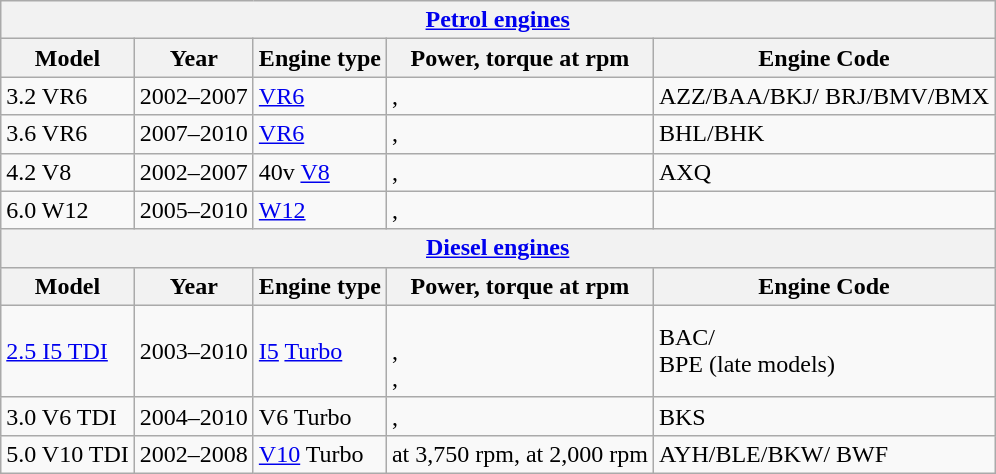<table class="wikitable">
<tr>
<th colspan=5><a href='#'>Petrol engines</a></th>
</tr>
<tr>
<th>Model</th>
<th>Year</th>
<th>Engine type</th>
<th>Power, torque at rpm</th>
<th>Engine Code</th>
</tr>
<tr>
<td>3.2 VR6</td>
<td>2002–2007</td>
<td> <a href='#'>VR6</a></td>
<td>, </td>
<td>AZZ/BAA/BKJ/ BRJ/BMV/BMX</td>
</tr>
<tr>
<td>3.6 VR6</td>
<td>2007–2010</td>
<td> <a href='#'>VR6</a></td>
<td>, </td>
<td>BHL/BHK</td>
</tr>
<tr>
<td>4.2 V8</td>
<td>2002–2007</td>
<td> 40v <a href='#'>V8</a></td>
<td>, </td>
<td>AXQ</td>
</tr>
<tr>
<td>6.0 W12</td>
<td>2005–2010</td>
<td> <a href='#'>W12</a></td>
<td>, </td>
<td></td>
</tr>
<tr>
<th colspan=5><a href='#'>Diesel engines</a></th>
</tr>
<tr>
<th>Model</th>
<th>Year</th>
<th>Engine type</th>
<th>Power, torque at rpm</th>
<th>Engine Code</th>
</tr>
<tr>
<td><a href='#'>2.5 I5 TDI</a></td>
<td>2003–2010</td>
<td> <a href='#'>I5</a> <a href='#'>Turbo</a></td>
<td><br>, <br>, </td>
<td>BAC/<br>BPE (late models)</td>
</tr>
<tr>
<td>3.0 V6 TDI</td>
<td>2004–2010</td>
<td> V6 Turbo</td>
<td>, </td>
<td>BKS</td>
</tr>
<tr>
<td>5.0 V10 TDI</td>
<td>2002–2008</td>
<td> <a href='#'>V10</a> Turbo</td>
<td> at 3,750 rpm,  at 2,000 rpm</td>
<td>AYH/BLE/BKW/ BWF</td>
</tr>
</table>
